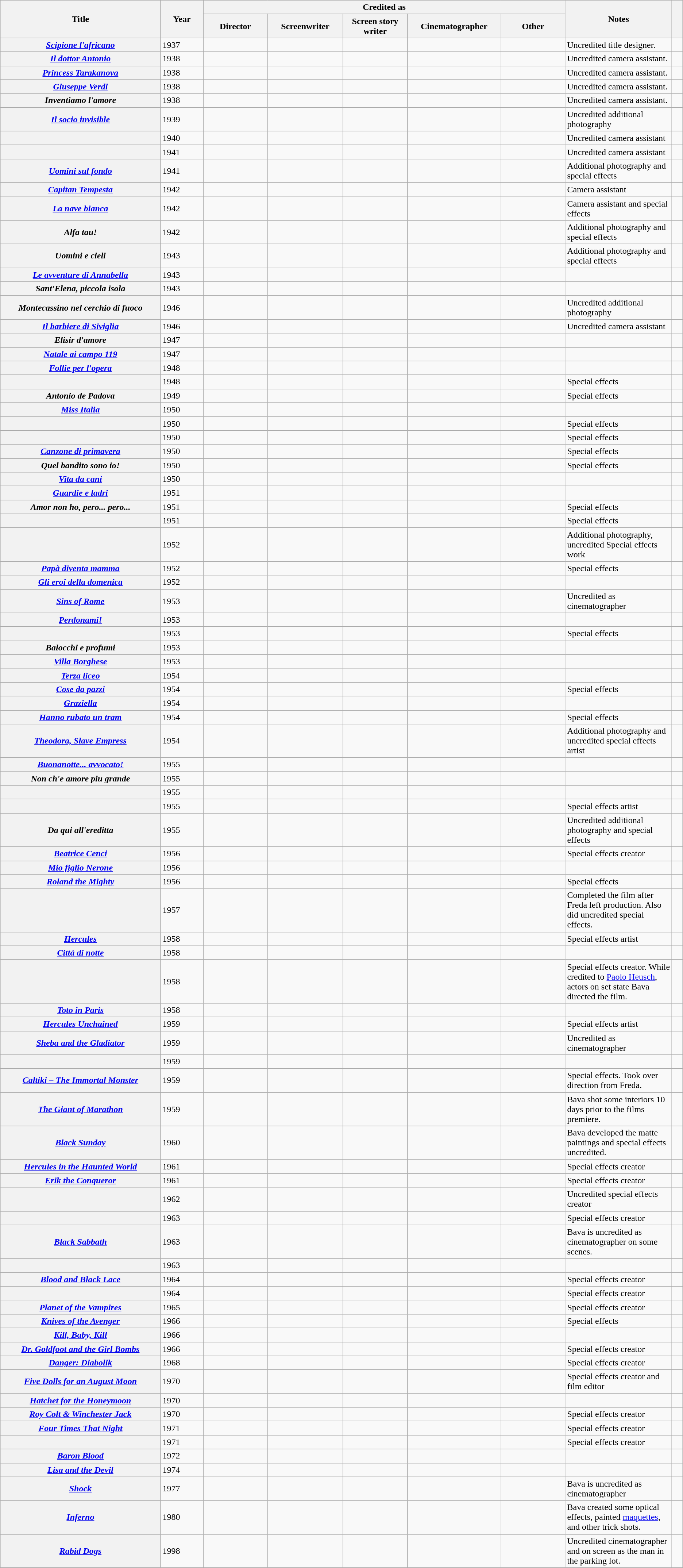<table class="wikitable sortable sticky-header-multi"">
<tr>
<th width="15%" rowspan="2" scope="col">Title</th>
<th width="4%" rowspan="2" scope="col">Year</th>
<th colspan="5" scope="col">Credited as</th>
<th width="10%" rowspan="2" scope="col" class="unsortable">Notes</th>
<th width="1%" rowspan="2" scope="col" class="unsortable"></th>
</tr>
<tr>
<th width=6%>Director</th>
<th width=6%>Screenwriter</th>
<th width=6%>Screen story writer</th>
<th width=6%>Cinematographer</th>
<th width=6%>Other</th>
</tr>
<tr>
<th scope="row"><em><a href='#'>Scipione l'africano</a></em></th>
<td>1937</td>
<td></td>
<td></td>
<td></td>
<td></td>
<td></td>
<td>Uncredited title designer.</td>
<td style="text-align:center;"></td>
</tr>
<tr>
<th scope="row"><em><a href='#'>Il dottor Antonio</a></em></th>
<td>1938</td>
<td></td>
<td></td>
<td></td>
<td></td>
<td></td>
<td>Uncredited camera assistant.</td>
<td style="text-align:center;"></td>
</tr>
<tr>
<th scope="row"><em><a href='#'>Princess Tarakanova</a></em></th>
<td>1938</td>
<td></td>
<td></td>
<td></td>
<td></td>
<td></td>
<td>Uncredited camera assistant.</td>
<td style="text-align:center;"></td>
</tr>
<tr>
<th scope="row"><em><a href='#'>Giuseppe Verdi</a></em></th>
<td>1938</td>
<td></td>
<td></td>
<td></td>
<td></td>
<td></td>
<td>Uncredited camera assistant.</td>
<td style="text-align:center;"></td>
</tr>
<tr>
<th scope="row"><em>Inventiamo l'amore</em></th>
<td>1938</td>
<td></td>
<td></td>
<td></td>
<td></td>
<td></td>
<td>Uncredited camera assistant.</td>
<td style="text-align:center;"></td>
</tr>
<tr>
<th scope="row"><em><a href='#'>Il socio invisible</a></em></th>
<td>1939</td>
<td></td>
<td></td>
<td></td>
<td></td>
<td></td>
<td>Uncredited additional photography</td>
<td style="text-align:center;"></td>
</tr>
<tr>
<th scope="row"></th>
<td>1940</td>
<td></td>
<td></td>
<td></td>
<td></td>
<td></td>
<td>Uncredited camera assistant</td>
<td style="text-align:center;"></td>
</tr>
<tr>
<th scope="row"></th>
<td>1941</td>
<td></td>
<td></td>
<td></td>
<td></td>
<td></td>
<td>Uncredited camera assistant</td>
<td style="text-align:center;"></td>
</tr>
<tr>
<th scope="row"><em><a href='#'>Uomini sul fondo</a></em></th>
<td>1941</td>
<td></td>
<td></td>
<td></td>
<td></td>
<td></td>
<td>Additional photography and special effects</td>
<td style="text-align:center;"></td>
</tr>
<tr>
<th scope="row"><em><a href='#'>Capitan Tempesta</a></em></th>
<td>1942</td>
<td></td>
<td></td>
<td></td>
<td></td>
<td></td>
<td>Camera assistant</td>
<td style="text-align:center;"></td>
</tr>
<tr>
<th scope="row"><em><a href='#'>La nave bianca</a></em></th>
<td>1942</td>
<td></td>
<td></td>
<td></td>
<td></td>
<td></td>
<td>Camera assistant and special effects</td>
<td style="text-align:center;"></td>
</tr>
<tr>
<th scope="row"><em>Alfa tau!</em></th>
<td>1942</td>
<td></td>
<td></td>
<td></td>
<td></td>
<td></td>
<td>Additional photography and special effects</td>
<td style="text-align:center;"></td>
</tr>
<tr>
<th scope="row"><em>Uomini e cieli</em></th>
<td>1943</td>
<td></td>
<td></td>
<td></td>
<td></td>
<td></td>
<td>Additional photography and special effects</td>
<td style="text-align:center;"></td>
</tr>
<tr>
<th scope="row"><em><a href='#'>Le avventure di Annabella</a></em></th>
<td>1943</td>
<td></td>
<td></td>
<td></td>
<td></td>
<td></td>
<td></td>
<td style="text-align:center;"></td>
</tr>
<tr>
<th scope="row"><em>Sant'Elena, piccola isola</em></th>
<td>1943</td>
<td></td>
<td></td>
<td></td>
<td></td>
<td></td>
<td></td>
<td style="text-align:center;"></td>
</tr>
<tr>
<th scope="row"><em>Montecassino nel cerchio di fuoco</em></th>
<td>1946</td>
<td></td>
<td></td>
<td></td>
<td></td>
<td></td>
<td>Uncredited additional photography</td>
<td style="text-align:center;"></td>
</tr>
<tr>
<th scope="row"><em><a href='#'>Il barbiere di Siviglia</a></em></th>
<td>1946</td>
<td></td>
<td></td>
<td></td>
<td></td>
<td></td>
<td>Uncredited camera assistant</td>
<td style="text-align:center;"></td>
</tr>
<tr>
<th scope="row"><em>Elisir d'amore</em></th>
<td>1947</td>
<td></td>
<td></td>
<td></td>
<td></td>
<td></td>
<td></td>
<td style="text-align:center;"></td>
</tr>
<tr>
<th scope="row"><em><a href='#'>Natale ai campo 119</a></em></th>
<td>1947</td>
<td></td>
<td></td>
<td></td>
<td></td>
<td></td>
<td></td>
<td style="text-align:center;"></td>
</tr>
<tr>
<th scope="row"><em><a href='#'>Follie per l'opera</a></em></th>
<td>1948</td>
<td></td>
<td></td>
<td></td>
<td></td>
<td></td>
<td></td>
<td style="text-align:center;"></td>
</tr>
<tr>
<th scope="row"><em></em></th>
<td>1948</td>
<td></td>
<td></td>
<td></td>
<td></td>
<td></td>
<td>Special effects</td>
<td style="text-align:center;"></td>
</tr>
<tr>
<th scope="row"><em>Antonio de Padova</em></th>
<td>1949</td>
<td></td>
<td></td>
<td></td>
<td></td>
<td></td>
<td>Special effects</td>
<td style="text-align:center;"></td>
</tr>
<tr>
<th scope="row"><em><a href='#'>Miss Italia</a></em></th>
<td>1950</td>
<td></td>
<td></td>
<td></td>
<td></td>
<td></td>
<td></td>
<td style="text-align:center;"></td>
</tr>
<tr>
<th scope="row"></th>
<td>1950</td>
<td></td>
<td></td>
<td></td>
<td></td>
<td></td>
<td>Special effects</td>
<td style="text-align:center;"></td>
</tr>
<tr>
<th scope="row"></th>
<td>1950</td>
<td></td>
<td></td>
<td></td>
<td></td>
<td></td>
<td>Special effects</td>
<td style="text-align:center;"></td>
</tr>
<tr>
<th scope="row"><em><a href='#'>Canzone di primavera</a></em></th>
<td>1950</td>
<td></td>
<td></td>
<td></td>
<td></td>
<td></td>
<td>Special effects</td>
<td style="text-align:center;"></td>
</tr>
<tr>
<th scope="row"><em>Quel bandito sono io!</em></th>
<td>1950</td>
<td></td>
<td></td>
<td></td>
<td></td>
<td></td>
<td>Special effects</td>
<td style="text-align:center;"></td>
</tr>
<tr>
<th scope="row"><em><a href='#'>Vita da cani</a></em></th>
<td>1950</td>
<td></td>
<td></td>
<td></td>
<td></td>
<td></td>
<td></td>
<td style="text-align:center;"></td>
</tr>
<tr>
<th scope="row"><em><a href='#'>Guardie e ladri</a></em></th>
<td>1951</td>
<td></td>
<td></td>
<td></td>
<td></td>
<td></td>
<td></td>
<td style="text-align:center;"></td>
</tr>
<tr>
<th scope="row"><em>Amor non ho, pero... pero...</em></th>
<td>1951</td>
<td></td>
<td></td>
<td></td>
<td></td>
<td></td>
<td>Special effects</td>
<td style="text-align:center;"></td>
</tr>
<tr>
<th scope="row"></th>
<td>1951</td>
<td></td>
<td></td>
<td></td>
<td></td>
<td></td>
<td>Special effects</td>
<td style="text-align:center;"></td>
</tr>
<tr>
<th scope="row"></th>
<td>1952</td>
<td></td>
<td></td>
<td></td>
<td></td>
<td></td>
<td>Additional photography, uncredited Special effects work</td>
<td style="text-align:center;"></td>
</tr>
<tr>
<th scope="row"><em><a href='#'>Papà diventa mamma</a></em></th>
<td>1952</td>
<td></td>
<td></td>
<td></td>
<td></td>
<td></td>
<td>Special effects</td>
<td style="text-align:center;"></td>
</tr>
<tr>
<th scope="row"><em><a href='#'>Gli eroi della domenica</a></em></th>
<td>1952</td>
<td></td>
<td></td>
<td></td>
<td></td>
<td></td>
<td></td>
<td style="text-align:center;"></td>
</tr>
<tr>
<th scope="row"><em><a href='#'>Sins of Rome</a></em></th>
<td>1953</td>
<td></td>
<td></td>
<td></td>
<td></td>
<td></td>
<td>Uncredited as cinematographer</td>
<td style="text-align:center;"></td>
</tr>
<tr>
<th scope="row"><em><a href='#'>Perdonami!</a></em></th>
<td>1953</td>
<td></td>
<td></td>
<td></td>
<td></td>
<td></td>
<td></td>
<td style="text-align:center;"></td>
</tr>
<tr>
<th scope="row"></th>
<td>1953</td>
<td></td>
<td></td>
<td></td>
<td></td>
<td></td>
<td>Special effects</td>
<td style="text-align:center;"></td>
</tr>
<tr>
<th scope="row"><em>Balocchi e profumi</em></th>
<td>1953</td>
<td></td>
<td></td>
<td></td>
<td></td>
<td></td>
<td></td>
<td style="text-align:center;"></td>
</tr>
<tr>
<th scope="row"><em><a href='#'>Villa Borghese</a></em></th>
<td>1953</td>
<td></td>
<td></td>
<td></td>
<td></td>
<td></td>
<td></td>
<td style="text-align:center;"></td>
</tr>
<tr>
<th scope="row"><em><a href='#'>Terza liceo</a></em></th>
<td>1954</td>
<td></td>
<td></td>
<td></td>
<td></td>
<td></td>
<td></td>
<td style="text-align:center;"></td>
</tr>
<tr>
<th scope="row"><em><a href='#'>Cose da pazzi</a></em></th>
<td>1954</td>
<td></td>
<td></td>
<td></td>
<td></td>
<td></td>
<td>Special effects</td>
<td style="text-align:center;"></td>
</tr>
<tr>
<th scope="row"><em><a href='#'>Graziella</a></em></th>
<td>1954</td>
<td></td>
<td></td>
<td></td>
<td></td>
<td></td>
<td></td>
<td style="text-align:center;"></td>
</tr>
<tr>
<th scope="row"><em><a href='#'>Hanno rubato un tram</a></em></th>
<td>1954</td>
<td></td>
<td></td>
<td></td>
<td></td>
<td></td>
<td>Special effects</td>
<td style="text-align:center;"></td>
</tr>
<tr>
<th scope="row"><em><a href='#'>Theodora, Slave Empress</a></em></th>
<td>1954</td>
<td></td>
<td></td>
<td></td>
<td></td>
<td></td>
<td>Additional photography and uncredited special effects artist</td>
<td style="text-align:center;"></td>
</tr>
<tr>
<th scope="row"><em><a href='#'>Buonanotte... avvocato!</a></em></th>
<td>1955</td>
<td></td>
<td></td>
<td></td>
<td></td>
<td></td>
<td></td>
<td style="text-align:center;"></td>
</tr>
<tr>
<th scope="row"><em>Non ch'e amore piu grande</em></th>
<td>1955</td>
<td></td>
<td></td>
<td></td>
<td></td>
<td></td>
<td></td>
<td style="text-align:center;"></td>
</tr>
<tr>
<th scope="row"></th>
<td>1955</td>
<td></td>
<td></td>
<td></td>
<td></td>
<td></td>
<td></td>
<td style="text-align:center;"></td>
</tr>
<tr>
<th scope="row"></th>
<td>1955</td>
<td></td>
<td></td>
<td></td>
<td></td>
<td></td>
<td>Special effects artist</td>
<td style="text-align:center;"></td>
</tr>
<tr>
<th scope="row"><em>Da qui all'ereditta</em></th>
<td>1955</td>
<td></td>
<td></td>
<td></td>
<td></td>
<td></td>
<td>Uncredited additional photography and special effects</td>
<td style="text-align:center;"></td>
</tr>
<tr>
<th scope="row"><em><a href='#'>Beatrice Cenci</a></em></th>
<td>1956</td>
<td></td>
<td></td>
<td></td>
<td></td>
<td></td>
<td>Special effects creator</td>
<td style="text-align:center;"></td>
</tr>
<tr>
<th scope="row"><em><a href='#'>Mio figlio Nerone</a></em></th>
<td>1956</td>
<td></td>
<td></td>
<td></td>
<td></td>
<td></td>
<td></td>
<td style="text-align:center;"></td>
</tr>
<tr>
<th scope="row"><em><a href='#'>Roland the Mighty</a></em></th>
<td>1956</td>
<td></td>
<td></td>
<td></td>
<td></td>
<td></td>
<td>Special effects</td>
<td style="text-align:center;"></td>
</tr>
<tr>
<th scope="row"></th>
<td>1957</td>
<td></td>
<td></td>
<td></td>
<td></td>
<td></td>
<td>Completed the film after Freda left production. Also did uncredited special effects.</td>
<td style="text-align:center;"></td>
</tr>
<tr>
<th scope="row"><em><a href='#'>Hercules</a></em></th>
<td>1958</td>
<td></td>
<td></td>
<td></td>
<td></td>
<td></td>
<td>Special effects artist</td>
<td style="text-align:center;"></td>
</tr>
<tr>
<th scope="row"><em><a href='#'>Città di notte</a></em></th>
<td>1958</td>
<td></td>
<td></td>
<td></td>
<td></td>
<td></td>
<td></td>
<td style="text-align:center;"></td>
</tr>
<tr>
<th scope="row"></th>
<td>1958</td>
<td></td>
<td></td>
<td></td>
<td></td>
<td></td>
<td>Special effects creator. While credited to <a href='#'>Paolo Heusch</a>, actors on set state Bava directed the film.</td>
<td style="text-align:center;"></td>
</tr>
<tr>
<th scope="row"><em><a href='#'>Toto in Paris</a></em></th>
<td>1958</td>
<td></td>
<td></td>
<td></td>
<td></td>
<td></td>
<td></td>
<td style="text-align:center;"></td>
</tr>
<tr>
<th scope="row"><em><a href='#'>Hercules Unchained</a></em></th>
<td>1959</td>
<td></td>
<td></td>
<td></td>
<td></td>
<td></td>
<td>Special effects artist</td>
<td style="text-align:center;"></td>
</tr>
<tr>
<th scope="row"><em><a href='#'>Sheba and the Gladiator</a></em></th>
<td>1959</td>
<td></td>
<td></td>
<td></td>
<td></td>
<td></td>
<td>Uncredited as cinematographer</td>
<td style="text-align:center;"></td>
</tr>
<tr>
<th scope="row"></th>
<td>1959</td>
<td></td>
<td></td>
<td></td>
<td></td>
<td></td>
<td></td>
<td style="text-align:center;"></td>
</tr>
<tr>
<th scope="row"><em><a href='#'>Caltiki – The Immortal Monster</a></em></th>
<td>1959</td>
<td></td>
<td></td>
<td></td>
<td></td>
<td></td>
<td>Special effects. Took over direction from Freda.</td>
<td style="text-align:center;"></td>
</tr>
<tr>
<th scope="row"><em><a href='#'>The Giant of Marathon</a></em></th>
<td>1959</td>
<td></td>
<td></td>
<td></td>
<td></td>
<td></td>
<td>Bava shot some interiors 10 days prior to the films premiere.</td>
<td style="text-align:center;"></td>
</tr>
<tr>
<th scope="row"><em><a href='#'>Black Sunday</a></em></th>
<td>1960</td>
<td></td>
<td></td>
<td></td>
<td></td>
<td></td>
<td>Bava developed the matte paintings and special effects uncredited.</td>
<td style="text-align:center;"></td>
</tr>
<tr>
<th scope="row"><em><a href='#'>Hercules in the Haunted World</a></em></th>
<td>1961</td>
<td></td>
<td></td>
<td></td>
<td></td>
<td></td>
<td>Special effects creator</td>
<td style="text-align:center;"></td>
</tr>
<tr>
<th scope="row"><em><a href='#'>Erik the Conqueror</a></em></th>
<td>1961</td>
<td></td>
<td></td>
<td></td>
<td></td>
<td></td>
<td>Special effects creator</td>
<td style="text-align:center;"></td>
</tr>
<tr>
<th scope="row"></th>
<td>1962</td>
<td></td>
<td></td>
<td></td>
<td></td>
<td></td>
<td>Uncredited special effects creator</td>
<td style="text-align:center;"></td>
</tr>
<tr>
<th scope="row"></th>
<td>1963</td>
<td></td>
<td></td>
<td></td>
<td></td>
<td></td>
<td>Special effects creator</td>
<td style="text-align:center;"></td>
</tr>
<tr>
<th scope="row"><em><a href='#'>Black Sabbath</a></em></th>
<td>1963</td>
<td></td>
<td></td>
<td></td>
<td></td>
<td></td>
<td>Bava is uncredited as cinematographer on some scenes.</td>
<td style="text-align:center;"></td>
</tr>
<tr>
<th scope="row"></th>
<td>1963</td>
<td></td>
<td></td>
<td></td>
<td></td>
<td></td>
<td></td>
<td style="text-align:center;"></td>
</tr>
<tr>
<th scope="row"><em><a href='#'>Blood and Black Lace</a></em></th>
<td>1964</td>
<td></td>
<td></td>
<td></td>
<td></td>
<td></td>
<td>Special effects creator</td>
<td style="text-align:center;"></td>
</tr>
<tr>
<th scope="row"></th>
<td>1964</td>
<td></td>
<td></td>
<td></td>
<td></td>
<td></td>
<td>Special effects creator</td>
<td style="text-align:center;"></td>
</tr>
<tr>
<th scope="row"><em><a href='#'>Planet of the Vampires</a></em></th>
<td>1965</td>
<td></td>
<td></td>
<td></td>
<td></td>
<td></td>
<td>Special effects creator</td>
<td style="text-align:center;"></td>
</tr>
<tr>
<th scope="row"><em><a href='#'>Knives of the Avenger</a></em></th>
<td>1966</td>
<td></td>
<td></td>
<td></td>
<td></td>
<td></td>
<td>Special effects</td>
<td style="text-align:center;"></td>
</tr>
<tr>
<th scope="row"><em><a href='#'>Kill, Baby, Kill</a></em></th>
<td>1966</td>
<td></td>
<td></td>
<td></td>
<td></td>
<td></td>
<td></td>
<td style="text-align:center;"></td>
</tr>
<tr>
<th scope="row"><em><a href='#'>Dr. Goldfoot and the Girl Bombs</a></em></th>
<td>1966</td>
<td></td>
<td></td>
<td></td>
<td></td>
<td></td>
<td>Special effects creator</td>
<td style="text-align:center;"></td>
</tr>
<tr>
<th scope="row"><em><a href='#'>Danger: Diabolik</a></em></th>
<td>1968</td>
<td></td>
<td></td>
<td></td>
<td></td>
<td></td>
<td>Special effects creator</td>
<td style="text-align:center;"></td>
</tr>
<tr>
<th scope="row"><em><a href='#'>Five Dolls for an August Moon</a></em></th>
<td>1970</td>
<td></td>
<td></td>
<td></td>
<td></td>
<td></td>
<td>Special effects creator and film editor</td>
<td style="text-align:center;"></td>
</tr>
<tr>
<th scope="row"><em><a href='#'>Hatchet for the Honeymoon</a></em></th>
<td>1970</td>
<td></td>
<td></td>
<td></td>
<td></td>
<td></td>
<td></td>
<td style="text-align:center;"></td>
</tr>
<tr>
<th scope="row"><em><a href='#'>Roy Colt & Winchester Jack</a></em></th>
<td>1970</td>
<td></td>
<td></td>
<td></td>
<td></td>
<td></td>
<td>Special effects creator</td>
<td style="text-align:center;"></td>
</tr>
<tr>
<th scope="row"><em><a href='#'>Four Times That Night</a></em></th>
<td>1971</td>
<td></td>
<td></td>
<td></td>
<td></td>
<td></td>
<td>Special effects creator</td>
<td style="text-align:center;"></td>
</tr>
<tr>
<th scope="row"></th>
<td>1971</td>
<td></td>
<td></td>
<td></td>
<td></td>
<td></td>
<td>Special effects creator</td>
<td style="text-align:center;"></td>
</tr>
<tr>
<th scope="row"><em><a href='#'>Baron Blood</a></em></th>
<td>1972</td>
<td></td>
<td></td>
<td></td>
<td></td>
<td></td>
<td></td>
<td style="text-align:center;"></td>
</tr>
<tr>
<th scope="row"><em><a href='#'>Lisa and the Devil</a></em></th>
<td>1974</td>
<td></td>
<td></td>
<td></td>
<td></td>
<td></td>
<td></td>
<td style="text-align:center;"></td>
</tr>
<tr>
<th scope="row"><em><a href='#'>Shock</a></em></th>
<td>1977</td>
<td></td>
<td></td>
<td></td>
<td></td>
<td></td>
<td>Bava is uncredited as cinematographer</td>
<td style="text-align:center;"></td>
</tr>
<tr>
<th scope="row"><em><a href='#'>Inferno</a></em></th>
<td>1980</td>
<td></td>
<td></td>
<td></td>
<td></td>
<td></td>
<td>Bava created some optical effects, painted <a href='#'>maquettes</a>, and other trick shots.</td>
<td style="text-align:center;"></td>
</tr>
<tr>
<th scope="row"><em><a href='#'>Rabid Dogs</a></em></th>
<td>1998</td>
<td></td>
<td></td>
<td></td>
<td></td>
<td></td>
<td>Uncredited cinematographer and on screen as the man in the parking lot.</td>
<td style="text-align:center;"></td>
</tr>
<tr>
</tr>
</table>
